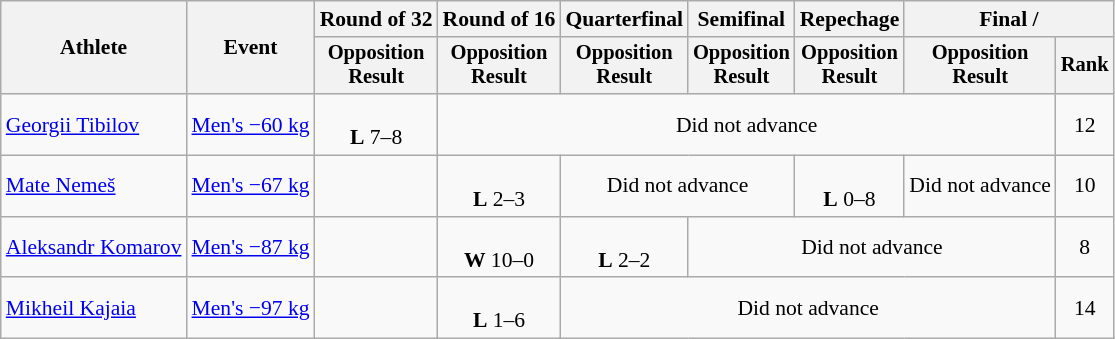<table class="wikitable" style="font-size:90%">
<tr>
<th rowspan=2>Athlete</th>
<th rowspan=2>Event</th>
<th>Round of 32</th>
<th>Round of 16</th>
<th>Quarterfinal</th>
<th>Semifinal</th>
<th>Repechage</th>
<th colspan=2>Final / </th>
</tr>
<tr style="font-size: 95%">
<th>Opposition<br>Result</th>
<th>Opposition<br>Result</th>
<th>Opposition<br>Result</th>
<th>Opposition<br>Result</th>
<th>Opposition<br>Result</th>
<th>Opposition<br>Result</th>
<th>Rank</th>
</tr>
<tr align=center>
<td align=left><a href='#'>Georgii Tibilov</a></td>
<td align=left><a href='#'>Men's −60 kg</a></td>
<td><br><strong>L</strong> 7–8</td>
<td colspan=5>Did not advance</td>
<td>12</td>
</tr>
<tr align=center>
<td align=left><a href='#'>Mate Nemeš</a></td>
<td align=left><a href='#'>Men's −67 kg</a></td>
<td></td>
<td><br><strong>L</strong> 2–3</td>
<td colspan=2>Did not advance</td>
<td><br><strong>L</strong> 0–8</td>
<td>Did not advance</td>
<td>10</td>
</tr>
<tr align=center>
<td align=left><a href='#'>Aleksandr Komarov</a></td>
<td align=left><a href='#'>Men's −87 kg</a></td>
<td></td>
<td><br><strong>W</strong> 10–0</td>
<td><br><strong>L</strong> 2–2</td>
<td colspan=3>Did not advance</td>
<td>8</td>
</tr>
<tr align=center>
<td align=left><a href='#'>Mikheil Kajaia</a></td>
<td align=left><a href='#'>Men's −97 kg</a></td>
<td></td>
<td><br><strong>L</strong> 1–6</td>
<td colspan=4>Did not advance</td>
<td>14</td>
</tr>
</table>
